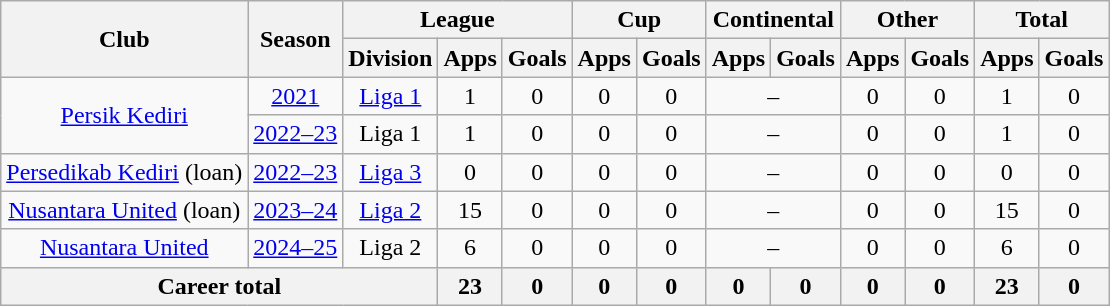<table class="wikitable" style="text-align: center">
<tr>
<th rowspan="2">Club</th>
<th rowspan="2">Season</th>
<th colspan="3">League</th>
<th colspan="2">Cup</th>
<th colspan="2">Continental</th>
<th colspan="2">Other</th>
<th colspan="2">Total</th>
</tr>
<tr>
<th>Division</th>
<th>Apps</th>
<th>Goals</th>
<th>Apps</th>
<th>Goals</th>
<th>Apps</th>
<th>Goals</th>
<th>Apps</th>
<th>Goals</th>
<th>Apps</th>
<th>Goals</th>
</tr>
<tr>
<td rowspan="2"><a href='#'>Persik Kediri</a></td>
<td><a href='#'>2021</a></td>
<td rowspan="1" valign="center"><a href='#'>Liga 1</a></td>
<td>1</td>
<td>0</td>
<td>0</td>
<td>0</td>
<td colspan="2">–</td>
<td>0</td>
<td>0</td>
<td>1</td>
<td>0</td>
</tr>
<tr>
<td><a href='#'>2022–23</a></td>
<td>Liga 1</td>
<td>1</td>
<td>0</td>
<td>0</td>
<td>0</td>
<td colspan="2">–</td>
<td>0</td>
<td>0</td>
<td>1</td>
<td>0</td>
</tr>
<tr>
<td rowspan="1"><a href='#'>Persedikab Kediri</a> (loan)</td>
<td><a href='#'>2022–23</a></td>
<td rowspan="1"><a href='#'>Liga 3</a></td>
<td>0</td>
<td>0</td>
<td>0</td>
<td>0</td>
<td colspan="2">–</td>
<td>0</td>
<td>0</td>
<td>0</td>
<td>0</td>
</tr>
<tr>
<td rowspan="1"><a href='#'>Nusantara United</a> (loan)</td>
<td><a href='#'>2023–24</a></td>
<td rowspan="1"><a href='#'>Liga 2</a></td>
<td>15</td>
<td>0</td>
<td>0</td>
<td>0</td>
<td colspan="2">–</td>
<td>0</td>
<td>0</td>
<td>15</td>
<td>0</td>
</tr>
<tr>
<td rowspan="1"><a href='#'>Nusantara United</a></td>
<td><a href='#'>2024–25</a></td>
<td rowspan="1">Liga 2</td>
<td>6</td>
<td>0</td>
<td>0</td>
<td>0</td>
<td colspan="2">–</td>
<td>0</td>
<td>0</td>
<td>6</td>
<td>0</td>
</tr>
<tr>
<th colspan=3>Career total</th>
<th>23</th>
<th>0</th>
<th>0</th>
<th>0</th>
<th>0</th>
<th>0</th>
<th>0</th>
<th>0</th>
<th>23</th>
<th>0</th>
</tr>
</table>
